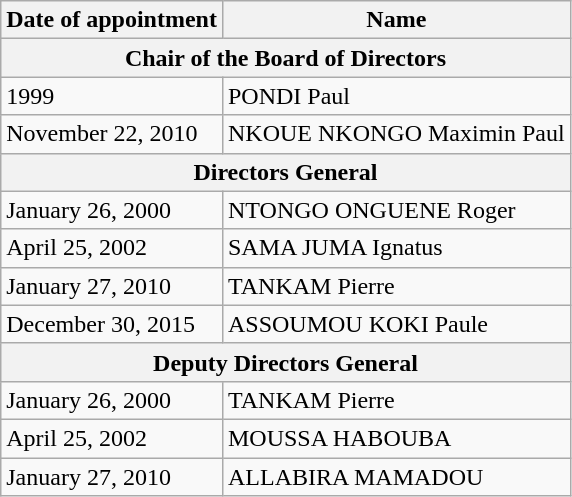<table class="wikitable">
<tr>
<th><strong>Date of appointment</strong></th>
<th><strong>Name</strong></th>
</tr>
<tr>
<th colspan="2"><strong>Chair of the Board of Directors</strong></th>
</tr>
<tr>
<td>1999</td>
<td>PONDI Paul</td>
</tr>
<tr>
<td>November 22, 2010</td>
<td>NKOUE NKONGO Maximin Paul</td>
</tr>
<tr>
<th colspan="2">Directors General</th>
</tr>
<tr>
<td>January 26, 2000</td>
<td>NTONGO ONGUENE Roger</td>
</tr>
<tr>
<td>April 25, 2002</td>
<td>SAMA JUMA Ignatus</td>
</tr>
<tr>
<td>January 27, 2010</td>
<td>TANKAM Pierre</td>
</tr>
<tr>
<td>December 30, 2015</td>
<td>ASSOUMOU KOKI Paule</td>
</tr>
<tr>
<th colspan="2">Deputy Directors General</th>
</tr>
<tr>
<td>January 26, 2000</td>
<td>TANKAM Pierre</td>
</tr>
<tr>
<td>April 25, 2002</td>
<td>MOUSSA HABOUBA</td>
</tr>
<tr>
<td>January 27, 2010</td>
<td>ALLABIRA MAMADOU</td>
</tr>
</table>
